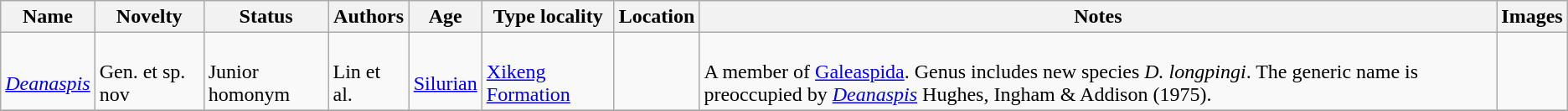<table class="wikitable sortable" align="center">
<tr>
<th>Name</th>
<th>Novelty</th>
<th>Status</th>
<th>Authors</th>
<th>Age</th>
<th>Type locality</th>
<th>Location</th>
<th>Notes</th>
<th>Images</th>
</tr>
<tr>
<td><br><em><a href='#'>Deanaspis</a></em></td>
<td><br>Gen. et sp. nov</td>
<td><br>Junior homonym</td>
<td><br>Lin et al.</td>
<td><br><a href='#'>Silurian</a></td>
<td><br><a href='#'>Xikeng Formation</a></td>
<td><br></td>
<td><br>A member of <a href='#'>Galeaspida</a>. Genus includes new species <em>D. longpingi</em>. The generic name is preoccupied by <em><a href='#'>Deanaspis</a></em> Hughes, Ingham & Addison (1975).</td>
<td></td>
</tr>
<tr>
</tr>
</table>
